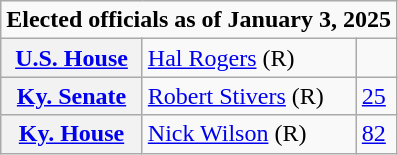<table class=wikitable>
<tr>
<td colspan="3"><strong>Elected officials as of January 3, 2025</strong></td>
</tr>
<tr>
<th scope=row><a href='#'>U.S. House</a></th>
<td><a href='#'>Hal Rogers</a> (R)</td>
<td></td>
</tr>
<tr>
<th scope=row><a href='#'>Ky. Senate</a></th>
<td><a href='#'>Robert Stivers</a> (R)</td>
<td><a href='#'>25</a></td>
</tr>
<tr>
<th scope=row><a href='#'>Ky. House</a></th>
<td><a href='#'>Nick Wilson</a> (R)</td>
<td><a href='#'>82</a></td>
</tr>
</table>
